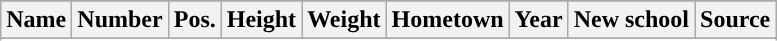<table class="wikitable sortable" style="text-align: center">
<tr>
</tr>
<tr>
<th>Name</th>
<th>Number</th>
<th>Pos.</th>
<th>Height</th>
<th>Weight</th>
<th>Hometown</th>
<th>Year</th>
<th>New school</th>
<th>Source</th>
</tr>
<tr>
</tr>
<tr>
</tr>
</table>
